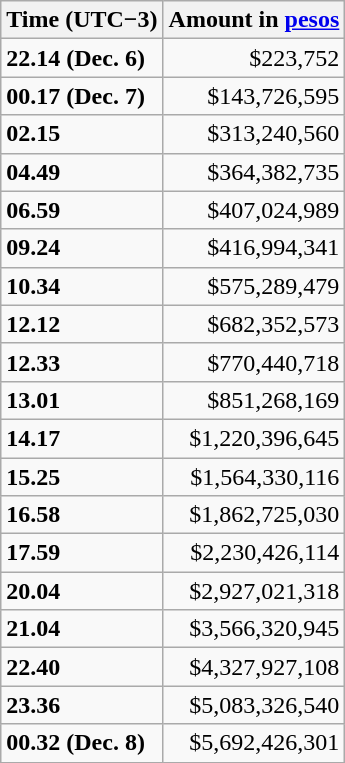<table class="wikitable">
<tr>
<th>Time (UTC−3)</th>
<th>Amount in <a href='#'>pesos</a></th>
</tr>
<tr align=right>
<td align=left><strong>22.14 (Dec. 6)</strong></td>
<td>$223,752</td>
</tr>
<tr align=right>
<td align=left><strong>00.17 (Dec. 7)</strong></td>
<td>$143,726,595</td>
</tr>
<tr align=right>
<td align=left><strong>02.15</strong></td>
<td>$313,240,560</td>
</tr>
<tr align=right>
<td align=left><strong>04.49</strong></td>
<td>$364,382,735</td>
</tr>
<tr align=right>
<td align=left><strong>06.59</strong></td>
<td>$407,024,989</td>
</tr>
<tr align=right>
<td align=left><strong>09.24</strong></td>
<td>$416,994,341</td>
</tr>
<tr align=right>
<td align=left><strong>10.34</strong></td>
<td>$575,289,479</td>
</tr>
<tr align=right>
<td align=left><strong>12.12</strong></td>
<td>$682,352,573</td>
</tr>
<tr align=right>
<td align=left><strong>12.33</strong></td>
<td>$770,440,718</td>
</tr>
<tr align=right>
<td align=left><strong>13.01</strong></td>
<td>$851,268,169</td>
</tr>
<tr align=right>
<td align=left><strong>14.17</strong></td>
<td>$1,220,396,645</td>
</tr>
<tr align=right>
<td align=left><strong>15.25</strong></td>
<td>$1,564,330,116</td>
</tr>
<tr align=right>
<td align=left><strong>16.58</strong></td>
<td>$1,862,725,030</td>
</tr>
<tr align=right>
<td align=left><strong>17.59</strong></td>
<td>$2,230,426,114</td>
</tr>
<tr align=right>
<td align=left><strong>20.04</strong></td>
<td>$2,927,021,318</td>
</tr>
<tr align=right>
<td align=left><strong>21.04</strong></td>
<td>$3,566,320,945</td>
</tr>
<tr align=right>
<td align=left><strong>22.40</strong></td>
<td>$4,327,927,108</td>
</tr>
<tr align=right>
<td align=left><strong>23.36</strong></td>
<td>$5,083,326,540</td>
</tr>
<tr align=right>
<td align=left><strong>00.32 (Dec. 8)</strong></td>
<td>$5,692,426,301</td>
</tr>
<tr>
</tr>
</table>
